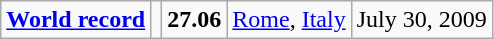<table class="wikitable">
<tr>
<td><strong><a href='#'>World record</a></strong></td>
<td></td>
<td><strong>27.06</strong></td>
<td><a href='#'>Rome</a>, <a href='#'>Italy</a></td>
<td>July 30, 2009</td>
</tr>
</table>
